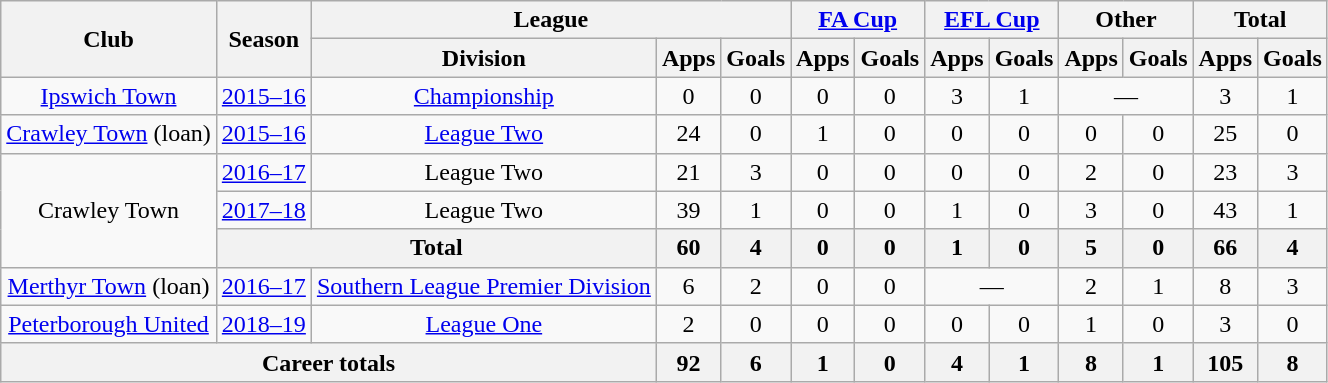<table class="wikitable" style="text-align:center">
<tr>
<th rowspan="2">Club</th>
<th rowspan="2">Season</th>
<th colspan="3">League</th>
<th colspan="2"><a href='#'>FA Cup</a></th>
<th colspan="2"><a href='#'>EFL Cup</a></th>
<th colspan="2">Other</th>
<th colspan="2">Total</th>
</tr>
<tr>
<th>Division</th>
<th>Apps</th>
<th>Goals</th>
<th>Apps</th>
<th>Goals</th>
<th>Apps</th>
<th>Goals</th>
<th>Apps</th>
<th>Goals</th>
<th>Apps</th>
<th>Goals</th>
</tr>
<tr>
<td><a href='#'>Ipswich Town</a></td>
<td><a href='#'>2015–16</a></td>
<td><a href='#'>Championship</a></td>
<td>0</td>
<td>0</td>
<td>0</td>
<td>0</td>
<td>3</td>
<td>1</td>
<td colspan="2">—</td>
<td>3</td>
<td>1</td>
</tr>
<tr>
<td><a href='#'>Crawley Town</a> (loan)</td>
<td><a href='#'>2015–16</a></td>
<td><a href='#'>League Two</a></td>
<td>24</td>
<td>0</td>
<td>1</td>
<td>0</td>
<td>0</td>
<td>0</td>
<td>0</td>
<td>0</td>
<td>25</td>
<td>0</td>
</tr>
<tr>
<td rowspan="3">Crawley Town</td>
<td><a href='#'>2016–17</a></td>
<td>League Two</td>
<td>21</td>
<td>3</td>
<td>0</td>
<td>0</td>
<td>0</td>
<td>0</td>
<td>2</td>
<td>0</td>
<td>23</td>
<td>3</td>
</tr>
<tr>
<td><a href='#'>2017–18</a></td>
<td>League Two</td>
<td>39</td>
<td>1</td>
<td>0</td>
<td>0</td>
<td>1</td>
<td>0</td>
<td>3</td>
<td>0</td>
<td>43</td>
<td>1</td>
</tr>
<tr>
<th colspan="2">Total</th>
<th>60</th>
<th>4</th>
<th>0</th>
<th>0</th>
<th>1</th>
<th>0</th>
<th>5</th>
<th>0</th>
<th>66</th>
<th>4</th>
</tr>
<tr>
<td><a href='#'>Merthyr Town</a> (loan)</td>
<td><a href='#'>2016–17</a></td>
<td><a href='#'>Southern League Premier Division</a></td>
<td>6</td>
<td>2</td>
<td>0</td>
<td>0</td>
<td colspan="2">—</td>
<td>2</td>
<td>1</td>
<td>8</td>
<td>3</td>
</tr>
<tr>
<td><a href='#'>Peterborough United</a></td>
<td><a href='#'>2018–19</a></td>
<td><a href='#'>League One</a></td>
<td>2</td>
<td>0</td>
<td>0</td>
<td>0</td>
<td>0</td>
<td>0</td>
<td>1</td>
<td>0</td>
<td>3</td>
<td>0</td>
</tr>
<tr>
<th colspan="3">Career totals</th>
<th>92</th>
<th>6</th>
<th>1</th>
<th>0</th>
<th>4</th>
<th>1</th>
<th>8</th>
<th>1</th>
<th>105</th>
<th>8</th>
</tr>
</table>
